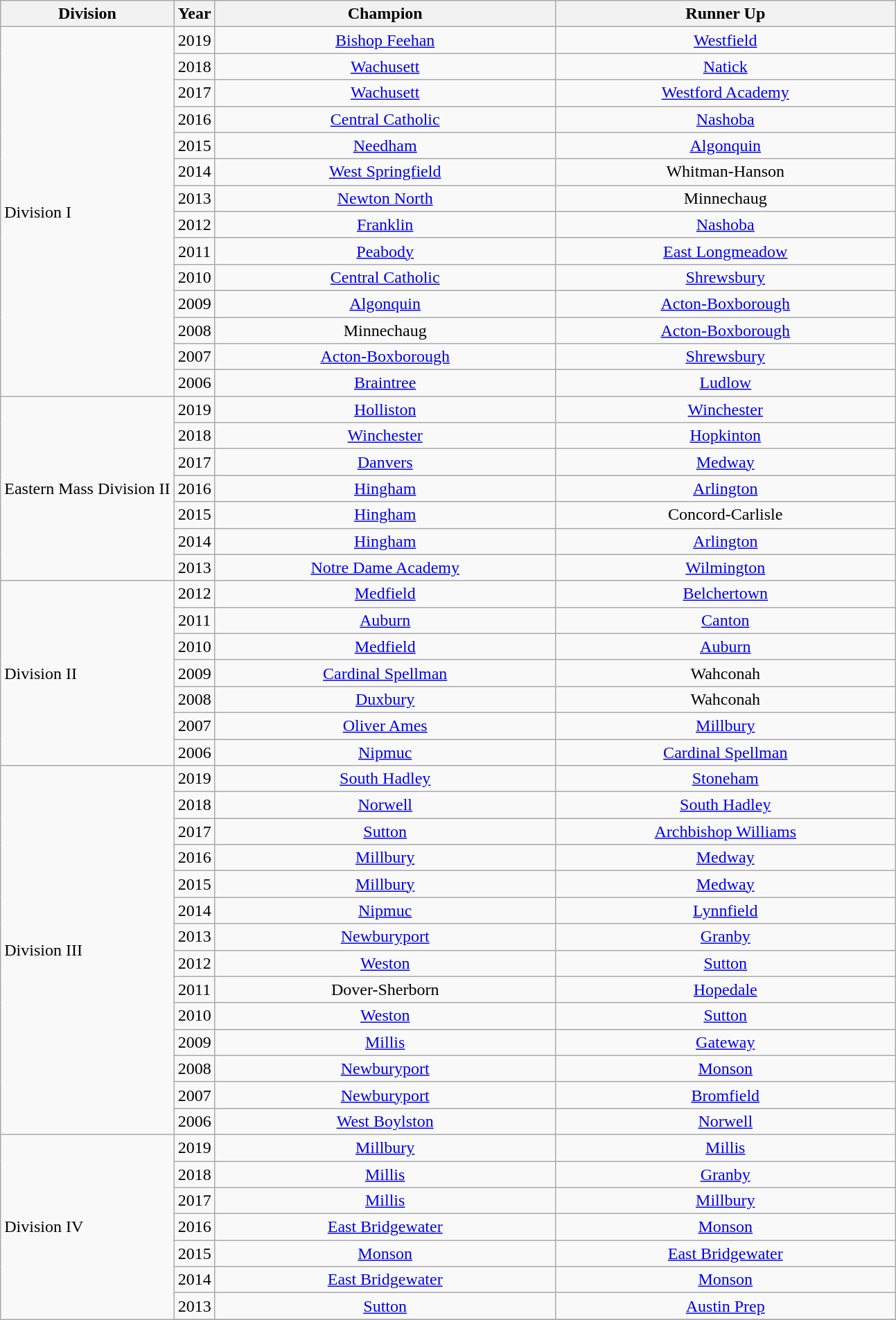<table class="wikitable">
<tr>
<th>Division</th>
<th colspan="2">Year</th>
<th>Champion</th>
<th>Runner Up</th>
</tr>
<tr>
<td rowspan="14">Division I</td>
<td colspan="2" style="text-align:center">2019</td>
<td style="text-align:center; width:20em"><a href='#'>Bishop Feehan</a></td>
<td style="text-align:center; width:20em"><a href='#'>Westfield</a></td>
</tr>
<tr>
<td colspan="2" style="text-align:center">2018</td>
<td style="text-align:center; width:20em"><a href='#'>Wachusett</a></td>
<td style="text-align:center; width:20em"><a href='#'>Natick</a></td>
</tr>
<tr>
<td colspan="2" style="text-align:center">2017</td>
<td style="text-align:center"><a href='#'>Wachusett</a></td>
<td style="text-align:center"><a href='#'>Westford Academy</a></td>
</tr>
<tr>
<td colspan="2" style="text-align:center">2016</td>
<td style="text-align:center"><a href='#'>Central Catholic</a></td>
<td style="text-align:center"><a href='#'>Nashoba</a></td>
</tr>
<tr>
<td colspan="2" style="text-align:center">2015</td>
<td style="text-align:center"><a href='#'>Needham</a></td>
<td style="text-align:center"><a href='#'>Algonquin</a></td>
</tr>
<tr>
<td colspan="2" style="text-align:center">2014</td>
<td style="text-align:center"><a href='#'>West Springfield</a></td>
<td style="text-align:center">Whitman-Hanson</td>
</tr>
<tr>
<td colspan="2" style="text-align:center">2013</td>
<td style="text-align:center"><a href='#'>Newton North</a></td>
<td style="text-align:center">Minnechaug</td>
</tr>
<tr>
<td colspan="2" style="text-align:center">2012</td>
<td style="text-align:center"><a href='#'>Franklin</a></td>
<td style="text-align:center"><a href='#'>Nashoba</a></td>
</tr>
<tr>
<td colspan="2" style="text-align:center">2011</td>
<td style="text-align:center"><a href='#'>Peabody</a></td>
<td style="text-align:center"><a href='#'>East Longmeadow</a></td>
</tr>
<tr>
<td colspan="2" style="text-align:center">2010</td>
<td style="text-align:center"><a href='#'>Central Catholic</a></td>
<td style="text-align:center"><a href='#'>Shrewsbury</a></td>
</tr>
<tr>
<td colspan="2" style="text-align:center">2009</td>
<td style="text-align:center"><a href='#'>Algonquin</a></td>
<td style="text-align:center"><a href='#'>Acton-Boxborough</a></td>
</tr>
<tr>
<td colspan="2" style="text-align:center">2008</td>
<td style="text-align:center">Minnechaug</td>
<td style="text-align:center"><a href='#'>Acton-Boxborough</a></td>
</tr>
<tr>
<td colspan="2" style="text-align:center">2007</td>
<td style="text-align:center"><a href='#'>Acton-Boxborough</a></td>
<td style="text-align:center"><a href='#'>Shrewsbury</a></td>
</tr>
<tr>
<td colspan="2" style="text-align:center">2006</td>
<td style="text-align:center"><a href='#'>Braintree</a></td>
<td style="text-align:center"><a href='#'>Ludlow</a></td>
</tr>
<tr>
<td rowspan="7">Eastern Mass Division II</td>
<td colspan="2" style="text-align:center">2019</td>
<td style="text-align:center; width:20em"><a href='#'>Holliston</a></td>
<td style="text-align:center; width:20em"><a href='#'>Winchester</a></td>
</tr>
<tr>
<td colspan="2" style="text-align:center">2018</td>
<td style="text-align:center; width:20em"><a href='#'>Winchester</a></td>
<td style="text-align:center; width:20em"><a href='#'>Hopkinton</a></td>
</tr>
<tr>
<td colspan="2" style="text-align:center">2017</td>
<td style="text-align:center"><a href='#'>Danvers</a></td>
<td style="text-align:center"><a href='#'>Medway</a></td>
</tr>
<tr>
<td colspan="2" style="text-align:center">2016</td>
<td style="text-align:center"><a href='#'>Hingham</a></td>
<td style="text-align:center"><a href='#'>Arlington</a></td>
</tr>
<tr>
<td colspan="2" style="text-align:center">2015</td>
<td style="text-align:center"><a href='#'>Hingham</a></td>
<td style="text-align:center">Concord-Carlisle</td>
</tr>
<tr>
<td colspan="2" style="text-align:center">2014</td>
<td style="text-align:center"><a href='#'>Hingham</a></td>
<td style="text-align:center"><a href='#'>Arlington</a></td>
</tr>
<tr>
<td colspan="2" style="text-align:center">2013</td>
<td style="text-align:center"><a href='#'>Notre Dame Academy</a></td>
<td style="text-align:center"><a href='#'>Wilmington</a></td>
</tr>
<tr>
<td rowspan="7">Division II</td>
<td colspan="2" style="text-align:center">2012</td>
<td style="text-align:center; width:20em"><a href='#'>Medfield</a></td>
<td style="text-align:center; width:20em"><a href='#'>Belchertown</a></td>
</tr>
<tr>
<td colspan="2" style="text-align:center">2011</td>
<td style="text-align:center"><a href='#'>Auburn</a></td>
<td style="text-align:center"><a href='#'>Canton</a></td>
</tr>
<tr>
<td colspan="2" style="text-align:center">2010</td>
<td style="text-align:center"><a href='#'>Medfield</a></td>
<td style="text-align:center"><a href='#'>Auburn</a></td>
</tr>
<tr>
<td colspan="2" style="text-align:center">2009</td>
<td style="text-align:center"><a href='#'>Cardinal Spellman</a></td>
<td style="text-align:center">Wahconah</td>
</tr>
<tr>
<td colspan="2" style="text-align:center">2008</td>
<td style="text-align:center"><a href='#'>Duxbury</a></td>
<td style="text-align:center">Wahconah</td>
</tr>
<tr>
<td colspan="2" style="text-align:center">2007</td>
<td style="text-align:center"><a href='#'>Oliver Ames</a></td>
<td style="text-align:center"><a href='#'>Millbury</a></td>
</tr>
<tr>
<td colspan="2" style="text-align:center">2006</td>
<td style="text-align:center"><a href='#'>Nipmuc</a></td>
<td style="text-align:center"><a href='#'>Cardinal Spellman</a></td>
</tr>
<tr>
<td rowspan="14">Division III</td>
<td colspan="2" style="text-align:center">2019</td>
<td style="text-align:center; width:20em"><a href='#'>South Hadley</a></td>
<td style="text-align:center; width:20em"><a href='#'>Stoneham</a></td>
</tr>
<tr>
<td colspan="2" style="text-align:center">2018</td>
<td style="text-align:center; width:20em"><a href='#'>Norwell</a></td>
<td style="text-align:center; width:20em"><a href='#'>South Hadley</a></td>
</tr>
<tr>
<td colspan="2" style="text-align:center">2017</td>
<td style="text-align:center"><a href='#'>Sutton</a></td>
<td style="text-align:center"><a href='#'>Archbishop Williams</a></td>
</tr>
<tr>
<td colspan="2" style="text-align:center">2016</td>
<td style="text-align:center"><a href='#'>Millbury</a></td>
<td style="text-align:center"><a href='#'>Medway</a></td>
</tr>
<tr>
<td colspan="2" style="text-align:center">2015</td>
<td style="text-align:center"><a href='#'>Millbury</a></td>
<td style="text-align:center"><a href='#'>Medway</a></td>
</tr>
<tr>
<td colspan="2" style="text-align:center">2014</td>
<td style="text-align:center"><a href='#'>Nipmuc</a></td>
<td style="text-align:center"><a href='#'>Lynnfield</a></td>
</tr>
<tr>
<td colspan="2" style="text-align:center">2013</td>
<td style="text-align:center"><a href='#'>Newburyport</a></td>
<td style="text-align:center"><a href='#'>Granby</a></td>
</tr>
<tr>
<td colspan="2" style="text-align:center">2012</td>
<td style="text-align:center"><a href='#'>Weston</a></td>
<td style="text-align:center"><a href='#'>Sutton</a></td>
</tr>
<tr>
<td colspan="2" style="text-align:center">2011</td>
<td style="text-align:center">Dover-Sherborn</td>
<td style="text-align:center"><a href='#'>Hopedale</a></td>
</tr>
<tr>
<td colspan="2" style="text-align:center">2010</td>
<td style="text-align:center"><a href='#'>Weston</a></td>
<td style="text-align:center"><a href='#'>Sutton</a></td>
</tr>
<tr>
<td colspan="2" style="text-align:center">2009</td>
<td style="text-align:center"><a href='#'>Millis</a></td>
<td style="text-align:center"><a href='#'>Gateway</a></td>
</tr>
<tr>
<td colspan="2" style="text-align:center">2008</td>
<td style="text-align:center"><a href='#'>Newburyport</a></td>
<td style="text-align:center"><a href='#'>Monson</a></td>
</tr>
<tr>
<td colspan="2" style="text-align:center">2007</td>
<td style="text-align:center"><a href='#'>Newburyport</a></td>
<td style="text-align:center"><a href='#'>Bromfield</a></td>
</tr>
<tr>
<td colspan="2" style="text-align:center">2006</td>
<td style="text-align:center"><a href='#'>West Boylston</a></td>
<td style="text-align:center"><a href='#'>Norwell</a></td>
</tr>
<tr>
<td rowspan="14">Division IV</td>
<td colspan="2" style="text-align:center">2019</td>
<td style="text-align:center; width:20em"><a href='#'>Millbury</a></td>
<td style="text-align:center; width:20em"><a href='#'>Millis</a></td>
</tr>
<tr>
<td colspan="2" style="text-align:center">2018</td>
<td style="text-align:center; width:20em"><a href='#'>Millis</a></td>
<td style="text-align:center; width:20em"><a href='#'>Granby</a></td>
</tr>
<tr>
<td colspan="2" style="text-align:center">2017</td>
<td style="text-align:center"><a href='#'>Millis</a></td>
<td style="text-align:center"><a href='#'>Millbury</a></td>
</tr>
<tr>
<td colspan="2" style="text-align:center">2016</td>
<td style="text-align:center"><a href='#'>East Bridgewater</a></td>
<td style="text-align:center"><a href='#'>Monson</a></td>
</tr>
<tr>
<td colspan="2" style="text-align:center">2015</td>
<td style="text-align:center"><a href='#'>Monson</a></td>
<td style="text-align:center"><a href='#'>East Bridgewater</a></td>
</tr>
<tr>
<td colspan="2" style="text-align:center">2014</td>
<td style="text-align:center"><a href='#'>East Bridgewater</a></td>
<td style="text-align:center"><a href='#'>Monson</a></td>
</tr>
<tr>
<td colspan="2" style="text-align:center">2013</td>
<td style="text-align:center"><a href='#'>Sutton</a></td>
<td style="text-align:center"><a href='#'>Austin Prep</a></td>
</tr>
<tr>
</tr>
</table>
